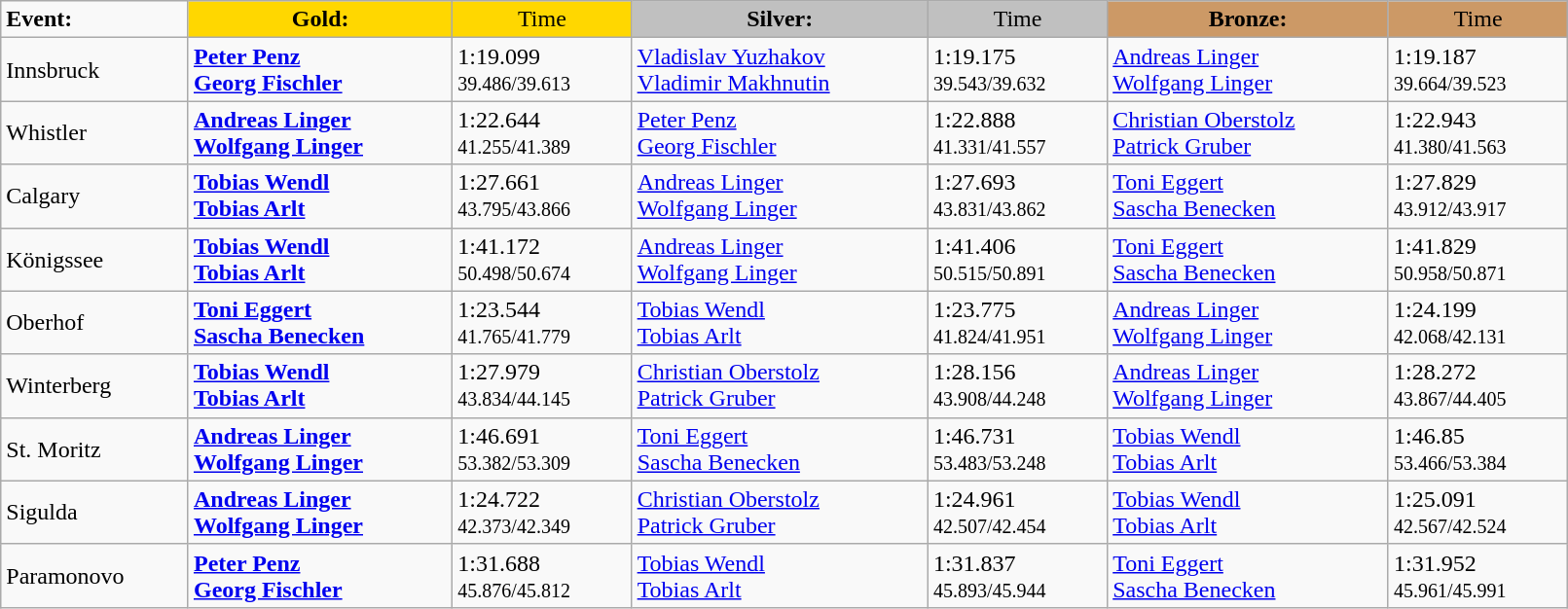<table class="wikitable" style="width:85%;">
<tr>
<td><strong>Event:</strong></td>
<td !  style="text-align:center; background:gold;"><strong>Gold:</strong></td>
<td !  style="text-align:center; background:gold;">Time</td>
<td !  style="text-align:center; background:silver;"><strong>Silver:</strong></td>
<td !  style="text-align:center; background:silver;">Time</td>
<td !  style="text-align:center; background:#c96;"><strong>Bronze:</strong></td>
<td !  style="text-align:center; background:#c96;">Time</td>
</tr>
<tr>
<td>Innsbruck</td>
<td><strong><a href='#'>Peter Penz</a> <br> <a href='#'>Georg Fischler</a></strong><br><small></small></td>
<td>1:19.099<br><small>39.486/39.613</small></td>
<td><a href='#'>Vladislav Yuzhakov</a> <br> <a href='#'>Vladimir Makhnutin</a> <br> <small></small></td>
<td>1:19.175 <br><small>39.543/39.632</small></td>
<td><a href='#'>Andreas Linger</a> <br> <a href='#'>Wolfgang Linger</a><br><small></small></td>
<td>1:19.187<br><small>39.664/39.523</small></td>
</tr>
<tr>
<td>Whistler</td>
<td><strong><a href='#'>Andreas Linger</a> <br> <a href='#'>Wolfgang Linger</a></strong><br><small></small></td>
<td>1:22.644<br><small>41.255/41.389</small></td>
<td><a href='#'>Peter Penz</a> <br> <a href='#'>Georg Fischler</a> <br> <small></small></td>
<td>1:22.888 <br><small>41.331/41.557</small></td>
<td><a href='#'>Christian Oberstolz</a> <br> <a href='#'>Patrick Gruber</a><br><small></small></td>
<td>1:22.943<br><small>41.380/41.563</small></td>
</tr>
<tr>
<td>Calgary</td>
<td><strong><a href='#'>Tobias Wendl</a> <br> <a href='#'>Tobias Arlt</a></strong><br><small></small></td>
<td>1:27.661<br><small>43.795/43.866</small></td>
<td><a href='#'>Andreas Linger</a> <br> <a href='#'>Wolfgang Linger</a> <br> <small></small></td>
<td>1:27.693 <br><small>43.831/43.862</small></td>
<td><a href='#'>Toni Eggert</a> <br> <a href='#'>Sascha Benecken</a><br><small></small></td>
<td>1:27.829<br><small>43.912/43.917</small></td>
</tr>
<tr>
<td>Königssee</td>
<td><strong><a href='#'>Tobias Wendl</a> <br> <a href='#'>Tobias Arlt</a></strong><br><small></small></td>
<td>1:41.172<br><small>50.498/50.674</small></td>
<td><a href='#'>Andreas Linger</a> <br> <a href='#'>Wolfgang Linger</a> <br> <small></small></td>
<td>1:41.406 <br><small>50.515/50.891</small></td>
<td><a href='#'>Toni Eggert</a> <br> <a href='#'>Sascha Benecken</a><br><small></small></td>
<td>1:41.829<br><small>50.958/50.871</small></td>
</tr>
<tr>
<td>Oberhof</td>
<td><strong><a href='#'>Toni Eggert</a> <br> <a href='#'>Sascha Benecken</a></strong><br><small></small></td>
<td>1:23.544<br><small>41.765/41.779</small></td>
<td><a href='#'>Tobias Wendl</a> <br> <a href='#'>Tobias Arlt</a><br><small></small></td>
<td>1:23.775<br><small>41.824/41.951</small></td>
<td><a href='#'>Andreas Linger</a> <br> <a href='#'>Wolfgang Linger</a> <br> <small></small></td>
<td>1:24.199 <br><small>42.068/42.131</small></td>
</tr>
<tr>
<td>Winterberg</td>
<td><strong><a href='#'>Tobias Wendl</a> <br> <a href='#'>Tobias Arlt</a></strong><br><small></small></td>
<td>1:27.979<br><small>43.834/44.145</small></td>
<td><a href='#'>Christian Oberstolz</a> <br> <a href='#'>Patrick Gruber</a><br><small></small></td>
<td>1:28.156<br><small>43.908/44.248</small></td>
<td><a href='#'>Andreas Linger</a> <br> <a href='#'>Wolfgang Linger</a> <br> <small></small></td>
<td>1:28.272<br><small>43.867/44.405</small></td>
</tr>
<tr>
<td>St. Moritz</td>
<td><strong><a href='#'>Andreas Linger</a> <br> <a href='#'>Wolfgang Linger</a></strong><br><small></small></td>
<td>1:46.691<br><small>53.382/53.309</small></td>
<td><a href='#'>Toni Eggert</a> <br> <a href='#'>Sascha Benecken</a><br><small></small></td>
<td>1:46.731<br><small>53.483/53.248</small></td>
<td><a href='#'>Tobias Wendl</a> <br> <a href='#'>Tobias Arlt</a><br><small></small></td>
<td>1:46.85<br><small>53.466/53.384</small></td>
</tr>
<tr>
<td>Sigulda</td>
<td><strong><a href='#'>Andreas Linger</a> <br> <a href='#'>Wolfgang Linger</a></strong><br><small></small></td>
<td>1:24.722<br><small>42.373/42.349</small></td>
<td><a href='#'>Christian Oberstolz</a> <br> <a href='#'>Patrick Gruber</a><br><small></small></td>
<td>1:24.961<br><small>42.507/42.454</small></td>
<td><a href='#'>Tobias Wendl</a> <br> <a href='#'>Tobias Arlt</a><br><small></small></td>
<td>1:25.091<br><small>42.567/42.524</small></td>
</tr>
<tr>
<td>Paramonovo</td>
<td><strong><a href='#'>Peter Penz</a> <br> <a href='#'>Georg Fischler</a></strong><br><small></small></td>
<td>1:31.688<br><small>45.876/45.812</small></td>
<td><a href='#'>Tobias Wendl</a> <br> <a href='#'>Tobias Arlt</a><br><small></small></td>
<td>1:31.837<br><small>45.893/45.944</small></td>
<td><a href='#'>Toni Eggert</a> <br> <a href='#'>Sascha Benecken</a><br><small></small></td>
<td>1:31.952<br><small>45.961/45.991</small></td>
</tr>
</table>
